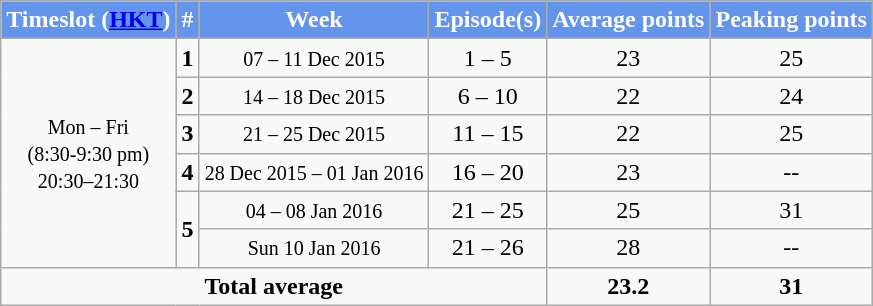<table class="wikitable" style="text-align:center;">
<tr>
<th style="background:cornflowerblue; color:white; text-align:center;">Timeslot (<a href='#'>HKT</a>)</th>
<th style="background:cornflowerblue; color:white; text-align:center;">#</th>
<th style="background:cornflowerblue; color:white; text-align:center;">Week</th>
<th style="background:cornflowerblue; color:white; text-align:center;">Episode(s)</th>
<th style="background:cornflowerblue; color:white; text-align:center;">Average points</th>
<th style="background:cornflowerblue; color:white; text-align:center;">Peaking points</th>
</tr>
<tr>
<td rowspan="6"><small>Mon – Fri<br>(8:30-9:30 pm)<br>20:30–21:30</small></td>
<td><strong>1</strong></td>
<td><small>07 – 11 Dec 2015</small></td>
<td>1 – 5</td>
<td>23</td>
<td>25</td>
</tr>
<tr>
<td><strong>2</strong></td>
<td><small>14 – 18 Dec 2015</small></td>
<td>6 – 10</td>
<td>22</td>
<td>24</td>
</tr>
<tr>
<td><strong>3</strong></td>
<td><small>21 – 25 Dec 2015</small></td>
<td>11 – 15</td>
<td>22</td>
<td>25</td>
</tr>
<tr>
<td><strong>4</strong></td>
<td><small>28 Dec 2015 – 01 Jan 2016</small></td>
<td>16 – 20</td>
<td>23</td>
<td>--</td>
</tr>
<tr>
<td rowspan="2"><strong>5</strong></td>
<td><small>04 – 08 Jan 2016</small></td>
<td>21 – 25</td>
<td>25</td>
<td>31</td>
</tr>
<tr>
<td><small>Sun 10 Jan 2016</small></td>
<td>21 – 26</td>
<td>28</td>
<td>--</td>
</tr>
<tr>
<td colspan="4" style="text-align:center;"><strong>Total average</strong></td>
<td><strong>23.2 </strong></td>
<td><strong>31</strong></td>
</tr>
</table>
